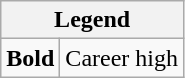<table class="wikitable mw-collapsible">
<tr>
<th colspan="2">Legend</th>
</tr>
<tr>
<td><strong>Bold</strong></td>
<td>Career high</td>
</tr>
</table>
